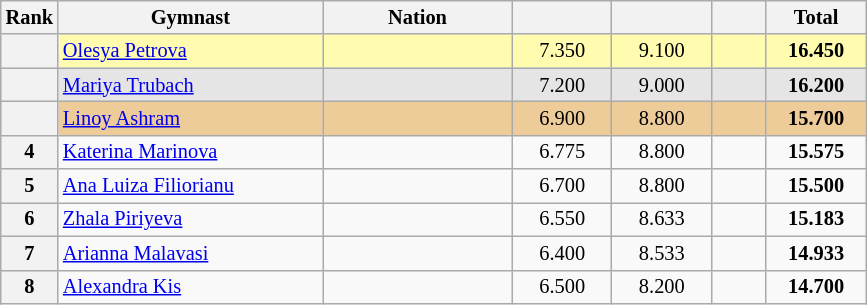<table class="wikitable sortable" style="text-align:center; font-size:85%">
<tr>
<th scope="col" style="width:20px;">Rank</th>
<th ! scope="col" style="width:170px;">Gymnast</th>
<th ! scope="col" style="width:120px;">Nation</th>
<th ! scope="col" style="width:60px;"></th>
<th ! scope="col" style="width:60px;"></th>
<th ! scope="col" style="width:30px;"></th>
<th ! scope="col" style="width:60px;">Total</th>
</tr>
<tr bgcolor=fffcaf>
<th scope=row></th>
<td align=left><a href='#'>Olesya Petrova</a></td>
<td style="text-align:left;"></td>
<td>7.350</td>
<td>9.100</td>
<td></td>
<td><strong>16.450</strong></td>
</tr>
<tr bgcolor=e5e5e5>
<th scope=row></th>
<td align=left><a href='#'>Mariya Trubach</a></td>
<td style="text-align:left;"></td>
<td>7.200</td>
<td>9.000</td>
<td></td>
<td><strong>16.200</strong></td>
</tr>
<tr bgcolor=eecc99>
<th scope=row></th>
<td align=left><a href='#'>Linoy Ashram</a></td>
<td style="text-align:left;"></td>
<td>6.900</td>
<td>8.800</td>
<td></td>
<td><strong>15.700</strong></td>
</tr>
<tr>
<th scope=row>4</th>
<td align=left><a href='#'>Katerina Marinova</a></td>
<td style="text-align:left;"></td>
<td>6.775</td>
<td>8.800</td>
<td></td>
<td><strong>15.575</strong></td>
</tr>
<tr>
<th scope=row>5</th>
<td align=left><a href='#'>Ana Luiza Filiorianu</a></td>
<td style="text-align:left;"></td>
<td>6.700</td>
<td>8.800</td>
<td></td>
<td><strong>15.500</strong></td>
</tr>
<tr>
<th scope=row>6</th>
<td align=left><a href='#'>Zhala Piriyeva</a></td>
<td style="text-align:left;"></td>
<td>6.550</td>
<td>8.633</td>
<td></td>
<td><strong>15.183</strong></td>
</tr>
<tr>
<th scope=row>7</th>
<td align=left><a href='#'>Arianna Malavasi</a></td>
<td style="text-align:left;"></td>
<td>6.400</td>
<td>8.533</td>
<td></td>
<td><strong>14.933</strong></td>
</tr>
<tr>
<th scope=row>8</th>
<td align=left><a href='#'>Alexandra Kis</a></td>
<td style="text-align:left;"></td>
<td>6.500</td>
<td>8.200</td>
<td></td>
<td><strong>14.700</strong></td>
</tr>
</table>
